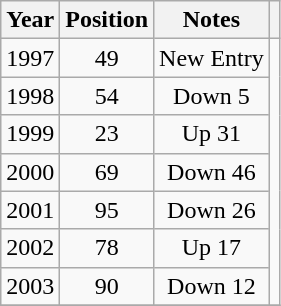<table class="wikitable plainrowheaders" style="text-align:center;">
<tr>
<th>Year</th>
<th>Position</th>
<th>Notes</th>
<th></th>
</tr>
<tr>
<td>1997</td>
<td>49</td>
<td>New Entry</td>
<td rowspan="7"></td>
</tr>
<tr>
<td>1998</td>
<td>54</td>
<td>Down 5</td>
</tr>
<tr>
<td>1999</td>
<td>23</td>
<td>Up 31</td>
</tr>
<tr>
<td>2000</td>
<td>69</td>
<td>Down 46</td>
</tr>
<tr>
<td>2001</td>
<td>95</td>
<td>Down 26</td>
</tr>
<tr>
<td>2002</td>
<td>78</td>
<td>Up 17</td>
</tr>
<tr>
<td>2003</td>
<td>90</td>
<td>Down 12</td>
</tr>
<tr>
</tr>
</table>
